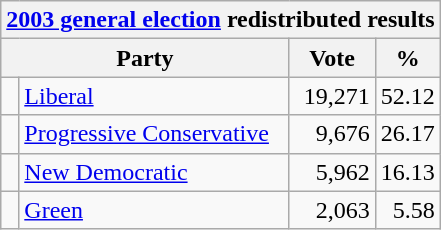<table class="wikitable">
<tr>
<th colspan="4"><a href='#'>2003 general election</a> redistributed results</th>
</tr>
<tr>
<th bgcolor="#DDDDFF" width="130px" colspan="2">Party</th>
<th bgcolor="#DDDDFF" width="50px">Vote</th>
<th bgcolor="#DDDDFF" width="30px">%</th>
</tr>
<tr>
<td> </td>
<td><a href='#'>Liberal</a></td>
<td align=right>19,271</td>
<td align=right>52.12</td>
</tr>
<tr>
<td> </td>
<td><a href='#'>Progressive Conservative</a></td>
<td align=right>9,676</td>
<td align=right>26.17</td>
</tr>
<tr>
<td> </td>
<td><a href='#'>New Democratic</a></td>
<td align=right>5,962</td>
<td align=right>16.13</td>
</tr>
<tr>
<td> </td>
<td><a href='#'>Green</a></td>
<td align=right>2,063</td>
<td align=right>5.58</td>
</tr>
</table>
